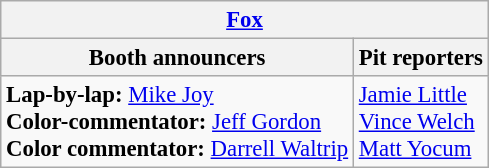<table class="wikitable" style="font-size: 95%">
<tr>
<th colspan="2"><a href='#'>Fox</a></th>
</tr>
<tr>
<th>Booth announcers</th>
<th>Pit reporters</th>
</tr>
<tr>
<td><strong>Lap-by-lap:</strong> <a href='#'>Mike Joy</a><br><strong>Color-commentator:</strong> <a href='#'>Jeff Gordon</a><br><strong>Color commentator:</strong> <a href='#'>Darrell Waltrip</a></td>
<td><a href='#'>Jamie Little</a><br><a href='#'>Vince Welch</a><br><a href='#'>Matt Yocum</a></td>
</tr>
</table>
